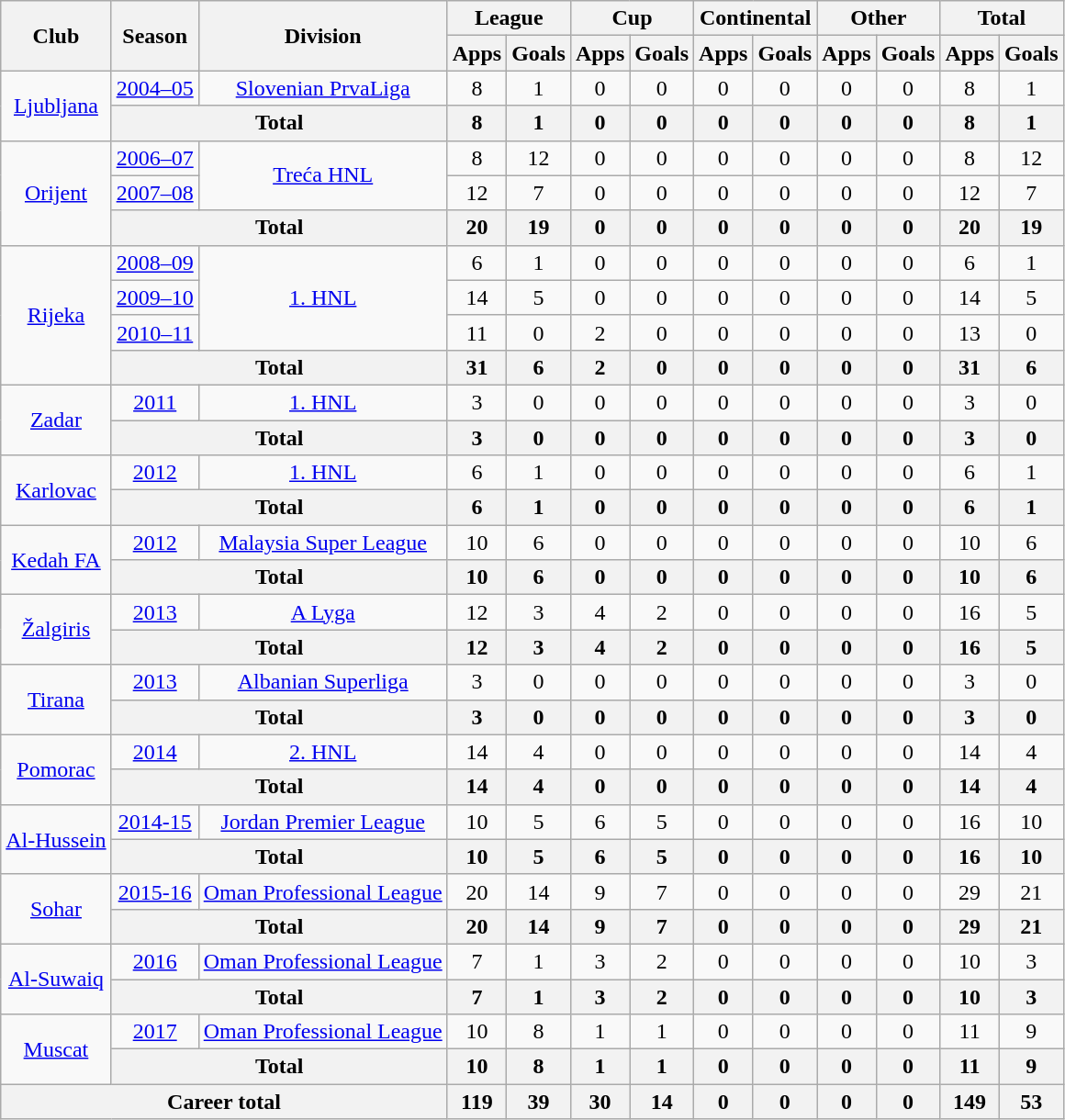<table class="wikitable" style="text-align: center;">
<tr>
<th rowspan="2">Club</th>
<th rowspan="2">Season</th>
<th rowspan="2">Division</th>
<th colspan="2">League</th>
<th colspan="2">Cup</th>
<th colspan="2">Continental</th>
<th colspan="2">Other</th>
<th colspan="2">Total</th>
</tr>
<tr>
<th>Apps</th>
<th>Goals</th>
<th>Apps</th>
<th>Goals</th>
<th>Apps</th>
<th>Goals</th>
<th>Apps</th>
<th>Goals</th>
<th>Apps</th>
<th>Goals</th>
</tr>
<tr>
<td rowspan="2"><a href='#'>Ljubljana</a></td>
<td><a href='#'>2004–05</a></td>
<td rowspan="1"><a href='#'>Slovenian PrvaLiga</a></td>
<td>8</td>
<td>1</td>
<td>0</td>
<td>0</td>
<td>0</td>
<td>0</td>
<td>0</td>
<td>0</td>
<td>8</td>
<td>1</td>
</tr>
<tr>
<th colspan="2">Total</th>
<th>8</th>
<th>1</th>
<th>0</th>
<th>0</th>
<th>0</th>
<th>0</th>
<th>0</th>
<th>0</th>
<th>8</th>
<th>1</th>
</tr>
<tr>
<td rowspan="3"><a href='#'>Orijent</a></td>
<td><a href='#'>2006–07</a></td>
<td rowspan="2"><a href='#'>Treća HNL</a></td>
<td>8</td>
<td>12</td>
<td>0</td>
<td>0</td>
<td>0</td>
<td>0</td>
<td>0</td>
<td>0</td>
<td>8</td>
<td>12</td>
</tr>
<tr>
<td><a href='#'>2007–08</a></td>
<td>12</td>
<td>7</td>
<td>0</td>
<td>0</td>
<td>0</td>
<td>0</td>
<td>0</td>
<td>0</td>
<td>12</td>
<td>7</td>
</tr>
<tr>
<th colspan="2">Total</th>
<th>20</th>
<th>19</th>
<th>0</th>
<th>0</th>
<th>0</th>
<th>0</th>
<th>0</th>
<th>0</th>
<th>20</th>
<th>19</th>
</tr>
<tr>
<td rowspan="4"><a href='#'>Rijeka</a></td>
<td><a href='#'>2008–09</a></td>
<td rowspan="3"><a href='#'>1. HNL</a></td>
<td>6</td>
<td>1</td>
<td>0</td>
<td>0</td>
<td>0</td>
<td>0</td>
<td>0</td>
<td>0</td>
<td>6</td>
<td>1</td>
</tr>
<tr>
<td><a href='#'>2009–10</a></td>
<td>14</td>
<td>5</td>
<td>0</td>
<td>0</td>
<td>0</td>
<td>0</td>
<td>0</td>
<td>0</td>
<td>14</td>
<td>5</td>
</tr>
<tr>
<td><a href='#'>2010–11</a></td>
<td>11</td>
<td>0</td>
<td>2</td>
<td>0</td>
<td>0</td>
<td>0</td>
<td>0</td>
<td>0</td>
<td>13</td>
<td>0</td>
</tr>
<tr>
<th colspan="2">Total</th>
<th>31</th>
<th>6</th>
<th>2</th>
<th>0</th>
<th>0</th>
<th>0</th>
<th>0</th>
<th>0</th>
<th>31</th>
<th>6</th>
</tr>
<tr>
<td rowspan="2"><a href='#'>Zadar</a></td>
<td><a href='#'>2011</a></td>
<td rowspan="1"><a href='#'>1. HNL</a></td>
<td>3</td>
<td>0</td>
<td>0</td>
<td>0</td>
<td>0</td>
<td>0</td>
<td>0</td>
<td>0</td>
<td>3</td>
<td>0</td>
</tr>
<tr>
<th colspan="2">Total</th>
<th>3</th>
<th>0</th>
<th>0</th>
<th>0</th>
<th>0</th>
<th>0</th>
<th>0</th>
<th>0</th>
<th>3</th>
<th>0</th>
</tr>
<tr>
<td rowspan="2"><a href='#'>Karlovac</a></td>
<td><a href='#'>2012</a></td>
<td rowspan="1"><a href='#'>1. HNL</a></td>
<td>6</td>
<td>1</td>
<td>0</td>
<td>0</td>
<td>0</td>
<td>0</td>
<td>0</td>
<td>0</td>
<td>6</td>
<td>1</td>
</tr>
<tr>
<th colspan="2">Total</th>
<th>6</th>
<th>1</th>
<th>0</th>
<th>0</th>
<th>0</th>
<th>0</th>
<th>0</th>
<th>0</th>
<th>6</th>
<th>1</th>
</tr>
<tr>
<td rowspan="2"><a href='#'>Kedah FA</a></td>
<td><a href='#'>2012</a></td>
<td rowspan="1"><a href='#'>Malaysia Super League</a></td>
<td>10</td>
<td>6</td>
<td>0</td>
<td>0</td>
<td>0</td>
<td>0</td>
<td>0</td>
<td>0</td>
<td>10</td>
<td>6</td>
</tr>
<tr>
<th colspan="2">Total</th>
<th>10</th>
<th>6</th>
<th>0</th>
<th>0</th>
<th>0</th>
<th>0</th>
<th>0</th>
<th>0</th>
<th>10</th>
<th>6</th>
</tr>
<tr>
<td rowspan="2"><a href='#'>Žalgiris</a></td>
<td><a href='#'>2013</a></td>
<td rowspan="1"><a href='#'>A Lyga</a></td>
<td>12</td>
<td>3</td>
<td>4</td>
<td>2</td>
<td>0</td>
<td>0</td>
<td>0</td>
<td>0</td>
<td>16</td>
<td>5</td>
</tr>
<tr>
<th colspan="2">Total</th>
<th>12</th>
<th>3</th>
<th>4</th>
<th>2</th>
<th>0</th>
<th>0</th>
<th>0</th>
<th>0</th>
<th>16</th>
<th>5</th>
</tr>
<tr>
<td rowspan="2"><a href='#'>Tirana</a></td>
<td><a href='#'>2013</a></td>
<td rowspan="1"><a href='#'>Albanian Superliga</a></td>
<td>3</td>
<td>0</td>
<td>0</td>
<td>0</td>
<td>0</td>
<td>0</td>
<td>0</td>
<td>0</td>
<td>3</td>
<td>0</td>
</tr>
<tr>
<th colspan="2">Total</th>
<th>3</th>
<th>0</th>
<th>0</th>
<th>0</th>
<th>0</th>
<th>0</th>
<th>0</th>
<th>0</th>
<th>3</th>
<th>0</th>
</tr>
<tr>
<td rowspan="2"><a href='#'>Pomorac</a></td>
<td><a href='#'>2014</a></td>
<td rowspan="1"><a href='#'>2. HNL</a></td>
<td>14</td>
<td>4</td>
<td>0</td>
<td>0</td>
<td>0</td>
<td>0</td>
<td>0</td>
<td>0</td>
<td>14</td>
<td>4</td>
</tr>
<tr>
<th colspan="2">Total</th>
<th>14</th>
<th>4</th>
<th>0</th>
<th>0</th>
<th>0</th>
<th>0</th>
<th>0</th>
<th>0</th>
<th>14</th>
<th>4</th>
</tr>
<tr>
<td rowspan="2"><a href='#'>Al-Hussein</a></td>
<td><a href='#'>2014-15</a></td>
<td rowspan="1"><a href='#'>Jordan Premier League</a></td>
<td>10</td>
<td>5</td>
<td>6</td>
<td>5</td>
<td>0</td>
<td>0</td>
<td>0</td>
<td>0</td>
<td>16</td>
<td>10</td>
</tr>
<tr>
<th colspan="2">Total</th>
<th>10</th>
<th>5</th>
<th>6</th>
<th>5</th>
<th>0</th>
<th>0</th>
<th>0</th>
<th>0</th>
<th>16</th>
<th>10</th>
</tr>
<tr>
<td rowspan="2"><a href='#'>Sohar</a></td>
<td><a href='#'>2015-16</a></td>
<td rowspan="1"><a href='#'>Oman Professional League</a></td>
<td>20</td>
<td>14</td>
<td>9</td>
<td>7</td>
<td>0</td>
<td>0</td>
<td>0</td>
<td>0</td>
<td>29</td>
<td>21</td>
</tr>
<tr>
<th colspan="2">Total</th>
<th>20</th>
<th>14</th>
<th>9</th>
<th>7</th>
<th>0</th>
<th>0</th>
<th>0</th>
<th>0</th>
<th>29</th>
<th>21</th>
</tr>
<tr>
<td rowspan="2"><a href='#'>Al-Suwaiq</a></td>
<td><a href='#'>2016</a></td>
<td rowspan="1"><a href='#'>Oman Professional League</a></td>
<td>7</td>
<td>1</td>
<td>3</td>
<td>2</td>
<td>0</td>
<td>0</td>
<td>0</td>
<td>0</td>
<td>10</td>
<td>3</td>
</tr>
<tr>
<th colspan="2">Total</th>
<th>7</th>
<th>1</th>
<th>3</th>
<th>2</th>
<th>0</th>
<th>0</th>
<th>0</th>
<th>0</th>
<th>10</th>
<th>3</th>
</tr>
<tr>
<td rowspan="2"><a href='#'>Muscat</a></td>
<td><a href='#'>2017</a></td>
<td rowspan="1"><a href='#'>Oman Professional League</a></td>
<td>10</td>
<td>8</td>
<td>1</td>
<td>1</td>
<td>0</td>
<td>0</td>
<td>0</td>
<td>0</td>
<td>11</td>
<td>9</td>
</tr>
<tr>
<th colspan="2">Total</th>
<th>10</th>
<th>8</th>
<th>1</th>
<th>1</th>
<th>0</th>
<th>0</th>
<th>0</th>
<th>0</th>
<th>11</th>
<th>9</th>
</tr>
<tr>
<th colspan="3">Career total</th>
<th>119</th>
<th>39</th>
<th>30</th>
<th>14</th>
<th>0</th>
<th>0</th>
<th>0</th>
<th>0</th>
<th>149</th>
<th>53</th>
</tr>
</table>
